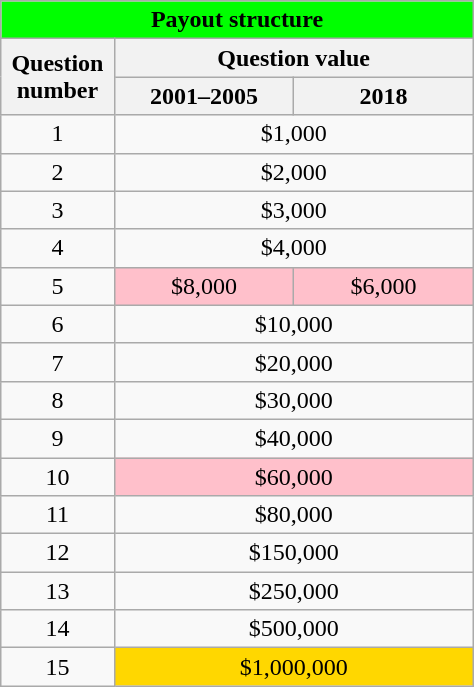<table class="wikitable" style="text-align:center; border:1px;; cellpadding:2; cellspacing:0; width:25%;">
<tr>
<th colspan="3" style="background: lime">Payout structure</th>
</tr>
<tr>
<th rowspan=2 style="width: 24%">Question number</th>
<th colspan=2>Question value</th>
</tr>
<tr>
<th style="width: 38%">2001–2005</th>
<th style="width: 38%">2018</th>
</tr>
<tr>
<td>1</td>
<td colspan=2>$1,000</td>
</tr>
<tr>
<td>2</td>
<td colspan=2>$2,000</td>
</tr>
<tr>
<td>3</td>
<td colspan=2>$3,000</td>
</tr>
<tr>
<td>4</td>
<td colspan=2>$4,000</td>
</tr>
<tr>
<td>5</td>
<td style="background: pink">$8,000</td>
<td style="background: pink">$6,000</td>
</tr>
<tr>
<td>6</td>
<td colspan=2>$10,000</td>
</tr>
<tr>
<td>7</td>
<td colspan=2>$20,000</td>
</tr>
<tr>
<td>8</td>
<td colspan=2>$30,000</td>
</tr>
<tr>
<td>9</td>
<td colspan=2>$40,000</td>
</tr>
<tr>
<td>10</td>
<td style="background: pink" colspan=2>$60,000</td>
</tr>
<tr>
<td>11</td>
<td colspan=2>$80,000</td>
</tr>
<tr>
<td>12</td>
<td colspan=2>$150,000</td>
</tr>
<tr>
<td>13</td>
<td colspan=2>$250,000</td>
</tr>
<tr>
<td>14</td>
<td colspan=2>$500,000</td>
</tr>
<tr>
<td>15</td>
<td style="background: gold" colspan=2>$1,000,000</td>
</tr>
</table>
